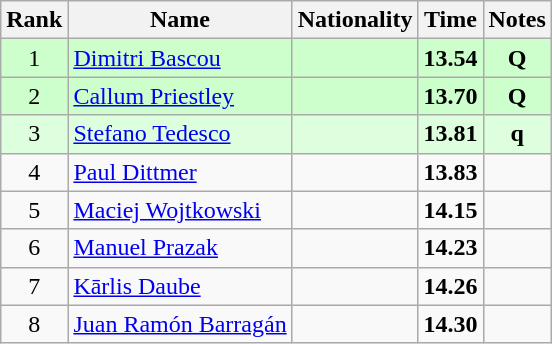<table class="wikitable sortable" style="text-align:center">
<tr>
<th>Rank</th>
<th>Name</th>
<th>Nationality</th>
<th>Time</th>
<th>Notes</th>
</tr>
<tr bgcolor=ccffcc>
<td>1</td>
<td align=left><a href='#'>Dimitri Bascou</a></td>
<td align=left></td>
<td><strong>13.54</strong></td>
<td><strong>Q</strong></td>
</tr>
<tr bgcolor=ccffcc>
<td>2</td>
<td align=left><a href='#'>Callum Priestley</a></td>
<td align=left></td>
<td><strong>13.70</strong></td>
<td><strong>Q</strong></td>
</tr>
<tr bgcolor=ddffdd>
<td>3</td>
<td align=left><a href='#'>Stefano Tedesco</a></td>
<td align=left></td>
<td><strong>13.81</strong></td>
<td><strong>q</strong></td>
</tr>
<tr>
<td>4</td>
<td align=left><a href='#'>Paul Dittmer</a></td>
<td align=left></td>
<td><strong>13.83</strong></td>
<td></td>
</tr>
<tr>
<td>5</td>
<td align=left><a href='#'>Maciej Wojtkowski</a></td>
<td align=left></td>
<td><strong>14.15</strong></td>
<td></td>
</tr>
<tr>
<td>6</td>
<td align=left><a href='#'>Manuel Prazak</a></td>
<td align=left></td>
<td><strong>14.23</strong></td>
<td></td>
</tr>
<tr>
<td>7</td>
<td align=left><a href='#'>Kārlis Daube</a></td>
<td align=left></td>
<td><strong>14.26</strong></td>
<td></td>
</tr>
<tr>
<td>8</td>
<td align=left><a href='#'>Juan Ramón Barragán</a></td>
<td align=left></td>
<td><strong>14.30</strong></td>
<td></td>
</tr>
</table>
